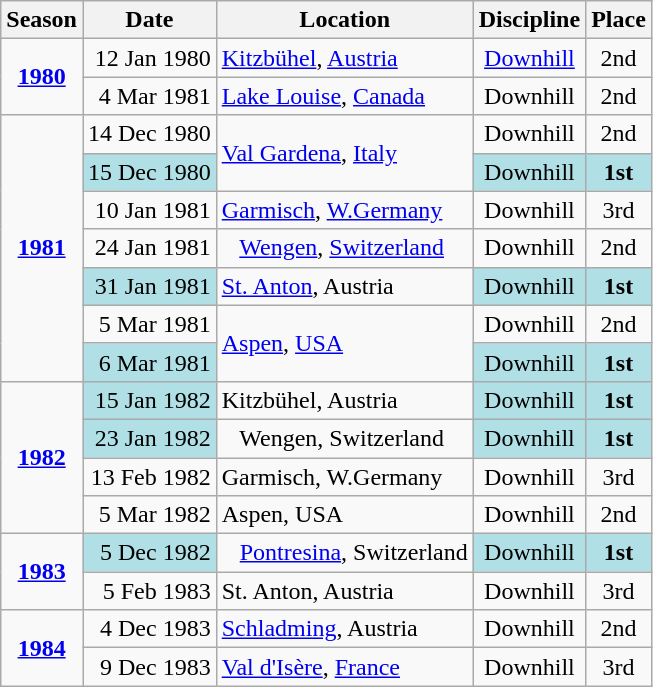<table class="wikitable">
<tr>
<th>Season</th>
<th>Date</th>
<th>Location</th>
<th>Discipline</th>
<th>Place</th>
</tr>
<tr>
<td rowspan=2 align=center><strong><a href='#'>1980</a></strong></td>
<td align=right>12 Jan 1980</td>
<td> <a href='#'>Kitzbühel</a>, <a href='#'>Austria</a></td>
<td align=center><a href='#'>Downhill</a></td>
<td align=center>2nd</td>
</tr>
<tr>
<td align=right>4 Mar 1981</td>
<td> <a href='#'>Lake Louise</a>, <a href='#'>Canada</a></td>
<td align=center>Downhill</td>
<td align=center>2nd</td>
</tr>
<tr>
<td rowspan=7 align=center><strong><a href='#'>1981</a></strong></td>
<td align=right>14 Dec 1980</td>
<td rowspan=2> <a href='#'>Val Gardena</a>, <a href='#'>Italy</a></td>
<td align=center>Downhill</td>
<td align=center>2nd</td>
</tr>
<tr>
<td bgcolor="#BOEOE6" align=right>15 Dec 1980</td>
<td bgcolor="#BOEOE6" align=center>Downhill</td>
<td bgcolor="#BOEOE6" align=center><strong>1st</strong></td>
</tr>
<tr>
<td align=right>10 Jan 1981</td>
<td> <a href='#'>Garmisch</a>, <a href='#'>W.Germany</a></td>
<td align=center>Downhill</td>
<td align=center>3rd</td>
</tr>
<tr>
<td align=right>24 Jan 1981</td>
<td>   <a href='#'>Wengen</a>, <a href='#'>Switzerland</a></td>
<td align=center>Downhill</td>
<td align=center>2nd</td>
</tr>
<tr>
<td bgcolor="#BOEOE6" align=right>31 Jan 1981</td>
<td> <a href='#'>St. Anton</a>, Austria</td>
<td bgcolor="#BOEOE6" align=center>Downhill</td>
<td bgcolor="#BOEOE6" align=center><strong>1st</strong></td>
</tr>
<tr>
<td align=right>5 Mar 1981</td>
<td rowspan=2> <a href='#'>Aspen</a>, <a href='#'>USA</a></td>
<td align=center>Downhill</td>
<td align=center>2nd</td>
</tr>
<tr>
<td bgcolor="#BOEOE6" align=right>6 Mar 1981</td>
<td bgcolor="#BOEOE6" align=center>Downhill</td>
<td bgcolor="#BOEOE6" align=center><strong>1st</strong></td>
</tr>
<tr>
<td rowspan=4 align=center><strong><a href='#'>1982</a></strong></td>
<td bgcolor="#BOEOE6" align=right>15 Jan 1982</td>
<td> Kitzbühel, Austria</td>
<td bgcolor="#BOEOE6" align=center>Downhill</td>
<td bgcolor="#BOEOE6" align=center><strong>1st</strong></td>
</tr>
<tr>
<td bgcolor="#BOEOE6" align=right>23 Jan 1982</td>
<td>   Wengen, Switzerland</td>
<td bgcolor="#BOEOE6" align=center>Downhill</td>
<td bgcolor="#BOEOE6" align=center><strong>1st</strong></td>
</tr>
<tr>
<td align=right>13 Feb 1982</td>
<td> Garmisch, W.Germany</td>
<td align=center>Downhill</td>
<td align=center>3rd</td>
</tr>
<tr>
<td align=right>5 Mar 1982</td>
<td> Aspen, USA</td>
<td align=center>Downhill</td>
<td align=center>2nd</td>
</tr>
<tr>
<td rowspan=2 align=center><strong><a href='#'>1983</a></strong></td>
<td bgcolor="#BOEOE6" align=right>5 Dec 1982</td>
<td>   <a href='#'>Pontresina</a>, Switzerland</td>
<td bgcolor="#BOEOE6" align=center>Downhill</td>
<td bgcolor="#BOEOE6" align=center><strong>1st</strong></td>
</tr>
<tr>
<td align=right>5 Feb 1983</td>
<td> St. Anton, Austria</td>
<td align=center>Downhill</td>
<td align=center>3rd</td>
</tr>
<tr>
<td rowspan=2 align=center><strong><a href='#'>1984</a></strong></td>
<td align=right>4 Dec 1983</td>
<td> <a href='#'>Schladming</a>, Austria</td>
<td align=center>Downhill</td>
<td align=center>2nd</td>
</tr>
<tr>
<td align=right>9 Dec 1983</td>
<td> <a href='#'>Val d'Isère</a>, <a href='#'>France</a></td>
<td align=center>Downhill</td>
<td align=center>3rd</td>
</tr>
</table>
